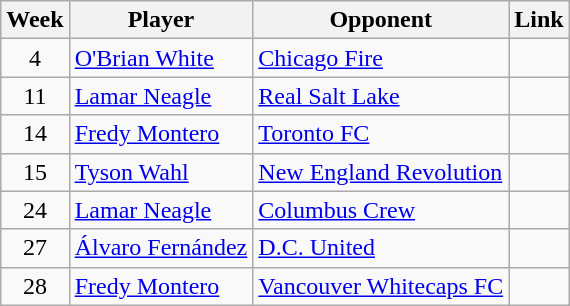<table class=wikitable>
<tr>
<th>Week</th>
<th>Player</th>
<th>Opponent</th>
<th>Link</th>
</tr>
<tr>
<td align=center>4</td>
<td> <a href='#'>O'Brian White</a></td>
<td><a href='#'>Chicago Fire</a></td>
<td></td>
</tr>
<tr>
<td align=center>11</td>
<td> <a href='#'>Lamar Neagle</a></td>
<td><a href='#'>Real Salt Lake</a></td>
<td></td>
</tr>
<tr>
<td align=center>14</td>
<td> <a href='#'>Fredy Montero</a></td>
<td><a href='#'>Toronto FC</a></td>
<td></td>
</tr>
<tr>
<td align=center>15</td>
<td> <a href='#'>Tyson Wahl</a></td>
<td><a href='#'>New England Revolution</a></td>
<td> </td>
</tr>
<tr>
<td align=center>24</td>
<td> <a href='#'>Lamar Neagle</a></td>
<td><a href='#'>Columbus Crew</a></td>
<td></td>
</tr>
<tr>
<td align=center>27</td>
<td> <a href='#'>Álvaro Fernández</a></td>
<td><a href='#'>D.C. United</a></td>
<td></td>
</tr>
<tr>
<td align=center>28</td>
<td> <a href='#'>Fredy Montero</a></td>
<td><a href='#'>Vancouver Whitecaps FC</a></td>
<td></td>
</tr>
</table>
